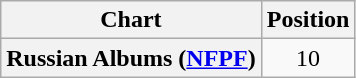<table class="wikitable plainrowheaders" style="text-align:center">
<tr>
<th scope="col">Chart</th>
<th scope="col">Position</th>
</tr>
<tr>
<th scope="row">Russian Albums (<a href='#'>NFPF</a>)</th>
<td>10</td>
</tr>
</table>
